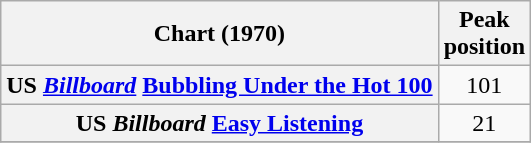<table class="wikitable sortable plainrowheaders">
<tr>
<th>Chart (1970)</th>
<th>Peak<br>position</th>
</tr>
<tr>
<th scope="row">US <em><a href='#'>Billboard</a></em> <a href='#'>Bubbling Under the Hot 100</a></th>
<td style="text-align:center;">101</td>
</tr>
<tr>
<th scope="row">US <em>Billboard</em> <a href='#'>Easy Listening</a></th>
<td style="text-align:center;">21</td>
</tr>
<tr>
</tr>
</table>
